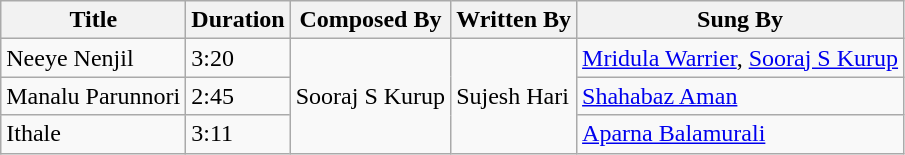<table class="wikitable">
<tr>
<th>Title</th>
<th>Duration</th>
<th>Composed By</th>
<th>Written By</th>
<th>Sung By</th>
</tr>
<tr>
<td>Neeye Nenjil</td>
<td>3:20</td>
<td rowspan="3">Sooraj S Kurup</td>
<td rowspan="3">Sujesh Hari</td>
<td><a href='#'>Mridula Warrier</a>, <a href='#'>Sooraj S Kurup</a></td>
</tr>
<tr>
<td>Manalu Parunnori</td>
<td>2:45</td>
<td><a href='#'>Shahabaz Aman</a></td>
</tr>
<tr>
<td>Ithale</td>
<td>3:11</td>
<td><a href='#'>Aparna Balamurali</a></td>
</tr>
</table>
